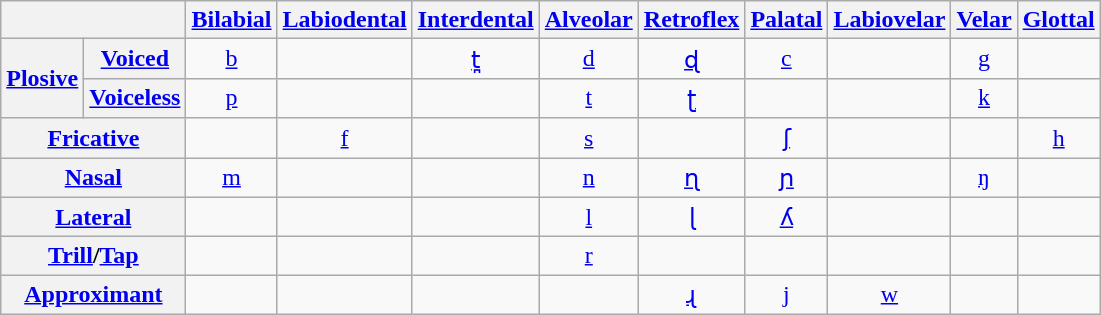<table class="wikitable" style="text-align:center;">
<tr>
<th colspan="2"></th>
<th><a href='#'>Bilabial</a></th>
<th><a href='#'>Labiodental</a></th>
<th><a href='#'>Interdental</a></th>
<th><a href='#'>Alveolar</a></th>
<th><a href='#'>Retroflex</a></th>
<th><a href='#'>Palatal</a></th>
<th><a href='#'>Labiovelar</a></th>
<th><a href='#'>Velar</a></th>
<th><a href='#'>Glottal</a></th>
</tr>
<tr>
<th rowspan="2"><a href='#'>Plosive</a></th>
<th><a href='#'>Voiced</a></th>
<td><a href='#'>b</a></td>
<td></td>
<td><a href='#'>t̪</a></td>
<td><a href='#'>d</a></td>
<td><a href='#'>ɖ</a></td>
<td><a href='#'>c</a></td>
<td></td>
<td><a href='#'>g</a></td>
<td></td>
</tr>
<tr>
<th><a href='#'>Voiceless</a></th>
<td><a href='#'>p</a></td>
<td></td>
<td></td>
<td><a href='#'>t</a></td>
<td><a href='#'>ʈ</a></td>
<td></td>
<td></td>
<td><a href='#'>k</a></td>
<td></td>
</tr>
<tr>
<th colspan="2"><a href='#'>Fricative</a></th>
<td></td>
<td><a href='#'>f</a></td>
<td></td>
<td><a href='#'>s</a></td>
<td></td>
<td><a href='#'>ʃ</a></td>
<td></td>
<td></td>
<td><a href='#'>h</a></td>
</tr>
<tr>
<th colspan="2"><a href='#'>Nasal</a></th>
<td><a href='#'>m</a></td>
<td></td>
<td></td>
<td><a href='#'>n</a></td>
<td><a href='#'>ɳ</a></td>
<td><a href='#'>ɲ</a></td>
<td></td>
<td><a href='#'>ŋ</a></td>
<td></td>
</tr>
<tr>
<th colspan="2"><a href='#'>Lateral</a></th>
<td></td>
<td></td>
<td></td>
<td><a href='#'>l</a></td>
<td><a href='#'>ɭ</a></td>
<td><a href='#'>ʎ</a></td>
<td></td>
<td></td>
<td></td>
</tr>
<tr>
<th colspan="2"><a href='#'>Trill</a>/<a href='#'>Tap</a></th>
<td></td>
<td></td>
<td></td>
<td><a href='#'>r</a></td>
<td></td>
<td></td>
<td></td>
<td></td>
<td></td>
</tr>
<tr>
<th colspan="2"><a href='#'>Approximant</a></th>
<td></td>
<td></td>
<td></td>
<td></td>
<td><a href='#'>ɻ</a></td>
<td><a href='#'>j</a></td>
<td><a href='#'>w</a></td>
<td></td>
<td></td>
</tr>
</table>
